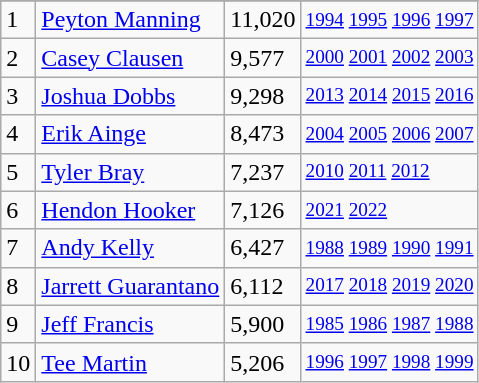<table class="wikitable">
<tr>
</tr>
<tr>
<td>1</td>
<td><a href='#'>Peyton Manning</a></td>
<td><abbr>11,020</abbr></td>
<td style="font-size:80%;"><a href='#'>1994</a> <a href='#'>1995</a> <a href='#'>1996</a> <a href='#'>1997</a></td>
</tr>
<tr>
<td>2</td>
<td><a href='#'>Casey Clausen</a></td>
<td><abbr>9,577</abbr></td>
<td style="font-size:80%;"><a href='#'>2000</a> <a href='#'>2001</a> <a href='#'>2002</a> <a href='#'>2003</a></td>
</tr>
<tr>
<td>3</td>
<td><a href='#'>Joshua Dobbs</a></td>
<td><abbr>9,298</abbr></td>
<td style="font-size:80%;"><a href='#'>2013</a> <a href='#'>2014</a> <a href='#'>2015</a> <a href='#'>2016</a></td>
</tr>
<tr>
<td>4</td>
<td><a href='#'>Erik Ainge</a></td>
<td><abbr>8,473</abbr></td>
<td style="font-size:80%;"><a href='#'>2004</a> <a href='#'>2005</a> <a href='#'>2006</a> <a href='#'>2007</a></td>
</tr>
<tr>
<td>5</td>
<td><a href='#'>Tyler Bray</a></td>
<td><abbr>7,237</abbr></td>
<td style="font-size:80%;"><a href='#'>2010</a> <a href='#'>2011</a> <a href='#'>2012</a></td>
</tr>
<tr>
<td>6</td>
<td><a href='#'>Hendon Hooker</a></td>
<td><abbr>7,126</abbr></td>
<td style="font-size:80%;"><a href='#'>2021</a> <a href='#'>2022</a></td>
</tr>
<tr>
<td>7</td>
<td><a href='#'>Andy Kelly</a></td>
<td><abbr>6,427</abbr></td>
<td style="font-size:80%;"><a href='#'>1988</a> <a href='#'>1989</a> <a href='#'>1990</a> <a href='#'>1991</a></td>
</tr>
<tr>
<td>8</td>
<td><a href='#'>Jarrett Guarantano</a></td>
<td><abbr>6,112</abbr></td>
<td style="font-size:80%;"><a href='#'>2017</a> <a href='#'>2018</a> <a href='#'>2019</a> <a href='#'>2020</a></td>
</tr>
<tr>
<td>9</td>
<td><a href='#'>Jeff Francis</a></td>
<td><abbr>5,900</abbr></td>
<td style="font-size:80%;"><a href='#'>1985</a> <a href='#'>1986</a> <a href='#'>1987</a> <a href='#'>1988</a></td>
</tr>
<tr>
<td>10</td>
<td><a href='#'>Tee Martin</a></td>
<td><abbr>5,206</abbr></td>
<td style="font-size:80%;"><a href='#'>1996</a> <a href='#'>1997</a> <a href='#'>1998</a> <a href='#'>1999</a></td>
</tr>
</table>
